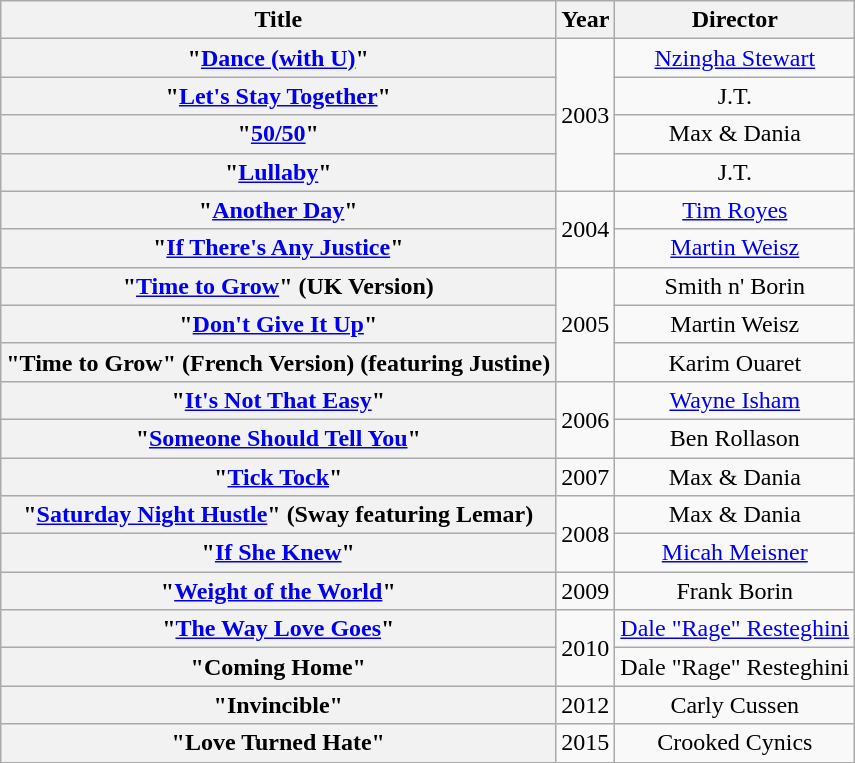<table class="wikitable plainrowheaders" style="text-align:center;">
<tr>
<th scope="col">Title</th>
<th scope="col">Year</th>
<th scope="col">Director</th>
</tr>
<tr>
<th scope="row">"<a href='#'>Dance (with U)</a>"</th>
<td rowspan="4">2003</td>
<td><a href='#'>Nzingha Stewart</a></td>
</tr>
<tr>
<th scope="row">"<a href='#'>Let's Stay Together</a>"</th>
<td>J.T.</td>
</tr>
<tr>
<th scope="row">"<a href='#'>50/50</a>"</th>
<td>Max & Dania</td>
</tr>
<tr>
<th scope="row">"<a href='#'>Lullaby</a>"</th>
<td>J.T.</td>
</tr>
<tr>
<th scope="row">"<a href='#'>Another Day</a>"</th>
<td rowspan="2">2004</td>
<td><a href='#'>Tim Royes</a></td>
</tr>
<tr>
<th scope="row">"<a href='#'>If There's Any Justice</a>"</th>
<td><a href='#'>Martin Weisz</a></td>
</tr>
<tr>
<th scope="row">"<a href='#'>Time to Grow</a>" (UK Version)</th>
<td rowspan="3">2005</td>
<td>Smith n' Borin</td>
</tr>
<tr>
<th scope="row">"<a href='#'>Don't Give It Up</a>"</th>
<td>Martin Weisz</td>
</tr>
<tr>
<th scope="row">"Time to Grow" (French Version) (featuring Justine)</th>
<td>Karim Ouaret</td>
</tr>
<tr>
<th scope="row">"<a href='#'>It's Not That Easy</a>"</th>
<td rowspan="2">2006</td>
<td><a href='#'>Wayne Isham</a></td>
</tr>
<tr>
<th scope="row">"<a href='#'>Someone Should Tell You</a>"</th>
<td>Ben Rollason</td>
</tr>
<tr>
<th scope="row">"<a href='#'>Tick Tock</a>"</th>
<td>2007</td>
<td>Max & Dania</td>
</tr>
<tr>
<th scope="row">"<a href='#'>Saturday Night Hustle</a>" (Sway featuring Lemar)</th>
<td rowspan="2">2008</td>
<td>Max & Dania</td>
</tr>
<tr>
<th scope="row">"<a href='#'>If She Knew</a>"</th>
<td><a href='#'>Micah Meisner</a></td>
</tr>
<tr>
<th scope="row">"<a href='#'>Weight of the World</a>"</th>
<td>2009</td>
<td>Frank Borin</td>
</tr>
<tr>
<th scope="row">"<a href='#'>The Way Love Goes</a>"</th>
<td rowspan="2">2010</td>
<td><a href='#'>Dale "Rage" Resteghini</a></td>
</tr>
<tr>
<th scope="row">"Coming Home"</th>
<td>Dale "Rage" Resteghini</td>
</tr>
<tr>
<th scope="row">"Invincible"</th>
<td>2012</td>
<td>Carly Cussen</td>
</tr>
<tr>
<th scope="row">"Love Turned Hate"</th>
<td>2015</td>
<td>Crooked Cynics</td>
</tr>
</table>
